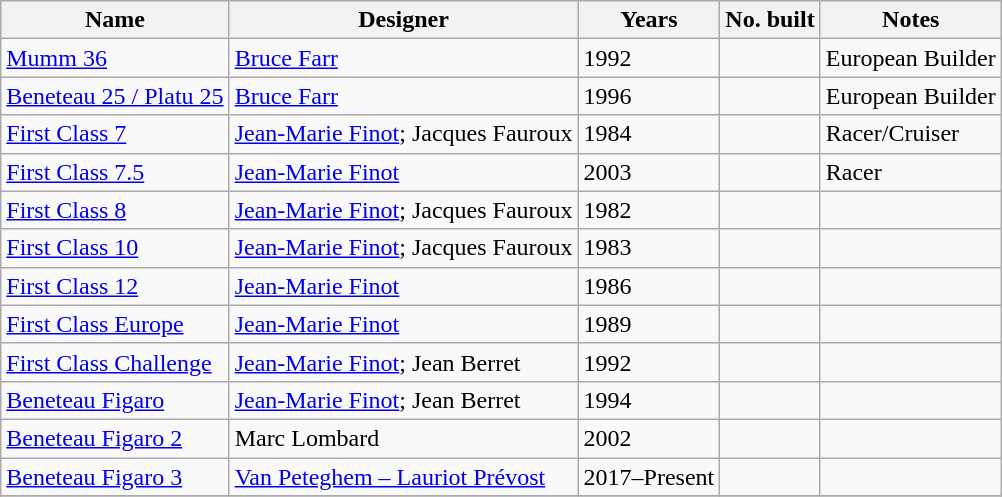<table class="wikitable sortable">
<tr>
<th>Name</th>
<th>Designer</th>
<th>Years</th>
<th>No. built</th>
<th>Notes</th>
</tr>
<tr>
<td><a href='#'>Mumm 36</a></td>
<td><a href='#'>Bruce Farr</a></td>
<td>1992</td>
<td></td>
<td>European Builder</td>
</tr>
<tr>
<td><a href='#'>Beneteau 25 / Platu 25</a></td>
<td><a href='#'>Bruce Farr</a></td>
<td>1996</td>
<td></td>
<td>European Builder</td>
</tr>
<tr>
<td><a href='#'>First Class 7</a></td>
<td><a href='#'>Jean-Marie Finot</a>; Jacques Fauroux</td>
<td>1984</td>
<td></td>
<td>Racer/Cruiser</td>
</tr>
<tr>
<td><a href='#'>First Class 7.5</a></td>
<td><a href='#'>Jean-Marie Finot</a></td>
<td>2003</td>
<td></td>
<td>Racer</td>
</tr>
<tr>
<td><a href='#'>First Class 8</a></td>
<td><a href='#'>Jean-Marie Finot</a>; Jacques Fauroux</td>
<td>1982</td>
<td></td>
<td></td>
</tr>
<tr>
<td><a href='#'>First Class 10</a></td>
<td><a href='#'>Jean-Marie Finot</a>; Jacques Fauroux</td>
<td>1983</td>
<td></td>
<td></td>
</tr>
<tr>
<td><a href='#'>First Class 12</a></td>
<td><a href='#'>Jean-Marie Finot</a></td>
<td>1986</td>
<td></td>
<td></td>
</tr>
<tr>
<td><a href='#'>First Class Europe</a></td>
<td><a href='#'>Jean-Marie Finot</a></td>
<td>1989</td>
<td></td>
<td></td>
</tr>
<tr>
<td><a href='#'>First Class Challenge</a></td>
<td><a href='#'>Jean-Marie Finot</a>; Jean Berret</td>
<td>1992</td>
<td></td>
<td></td>
</tr>
<tr>
<td><a href='#'>Beneteau Figaro</a></td>
<td><a href='#'>Jean-Marie Finot</a>; Jean Berret</td>
<td>1994</td>
<td></td>
<td></td>
</tr>
<tr>
<td><a href='#'>Beneteau Figaro 2</a></td>
<td>Marc Lombard</td>
<td>2002</td>
<td></td>
<td></td>
</tr>
<tr>
<td><a href='#'>Beneteau Figaro 3</a></td>
<td><a href='#'>Van Peteghem – Lauriot Prévost</a></td>
<td>2017–Present</td>
<td></td>
<td></td>
</tr>
<tr>
</tr>
</table>
